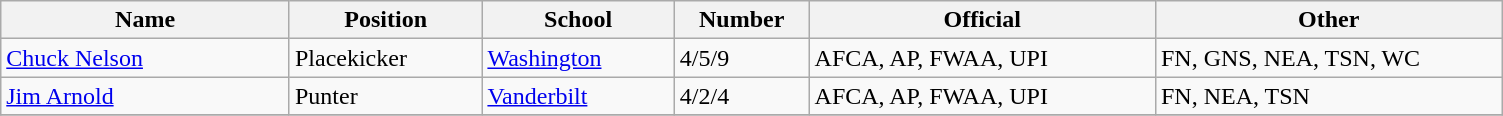<table class="wikitable sortable">
<tr>
<th bgcolor="#DDDDFF" width="15%">Name</th>
<th bgcolor="#DDDDFF" width="10%">Position</th>
<th bgcolor="#DDDDFF" width="10%">School</th>
<th bgcolor="#DDDDFF" width="7%">Number</th>
<th bgcolor="#DDDDFF" width="18%">Official</th>
<th bgcolor="#DDDDFF" width="18%">Other</th>
</tr>
<tr align="left">
<td><a href='#'>Chuck Nelson</a></td>
<td>Placekicker</td>
<td><a href='#'>Washington</a></td>
<td>4/5/9</td>
<td>AFCA, AP, FWAA, UPI</td>
<td>FN, GNS, NEA, TSN, WC</td>
</tr>
<tr align="left">
<td><a href='#'>Jim Arnold</a></td>
<td>Punter</td>
<td><a href='#'>Vanderbilt</a></td>
<td>4/2/4</td>
<td>AFCA, AP, FWAA, UPI</td>
<td>FN, NEA, TSN</td>
</tr>
<tr align="left">
</tr>
</table>
